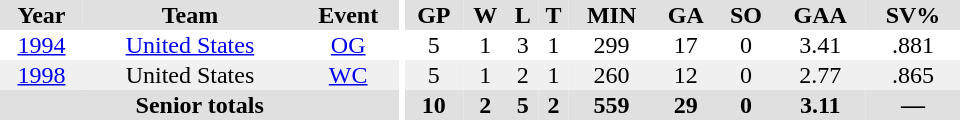<table border="0" cellpadding="1" cellspacing="0" ID="Table3" style="text-align:center; width:40em">
<tr ALIGN="center" bgcolor="#e0e0e0">
<th>Year</th>
<th>Team</th>
<th>Event</th>
<th rowspan="99" bgcolor="#ffffff"></th>
<th>GP</th>
<th>W</th>
<th>L</th>
<th>T</th>
<th>MIN</th>
<th>GA</th>
<th>SO</th>
<th>GAA</th>
<th>SV%</th>
</tr>
<tr>
<td><a href='#'>1994</a></td>
<td><a href='#'>United States</a></td>
<td><a href='#'>OG</a></td>
<td>5</td>
<td>1</td>
<td>3</td>
<td>1</td>
<td>299</td>
<td>17</td>
<td>0</td>
<td>3.41</td>
<td>.881</td>
</tr>
<tr bgcolor="#f0f0f0">
<td><a href='#'>1998</a></td>
<td>United States</td>
<td><a href='#'>WC</a></td>
<td>5</td>
<td>1</td>
<td>2</td>
<td>1</td>
<td>260</td>
<td>12</td>
<td>0</td>
<td>2.77</td>
<td>.865</td>
</tr>
<tr bgcolor="#e0e0e0">
<th colspan=3>Senior totals</th>
<th>10</th>
<th>2</th>
<th>5</th>
<th>2</th>
<th>559</th>
<th>29</th>
<th>0</th>
<th>3.11</th>
<th>—</th>
</tr>
</table>
